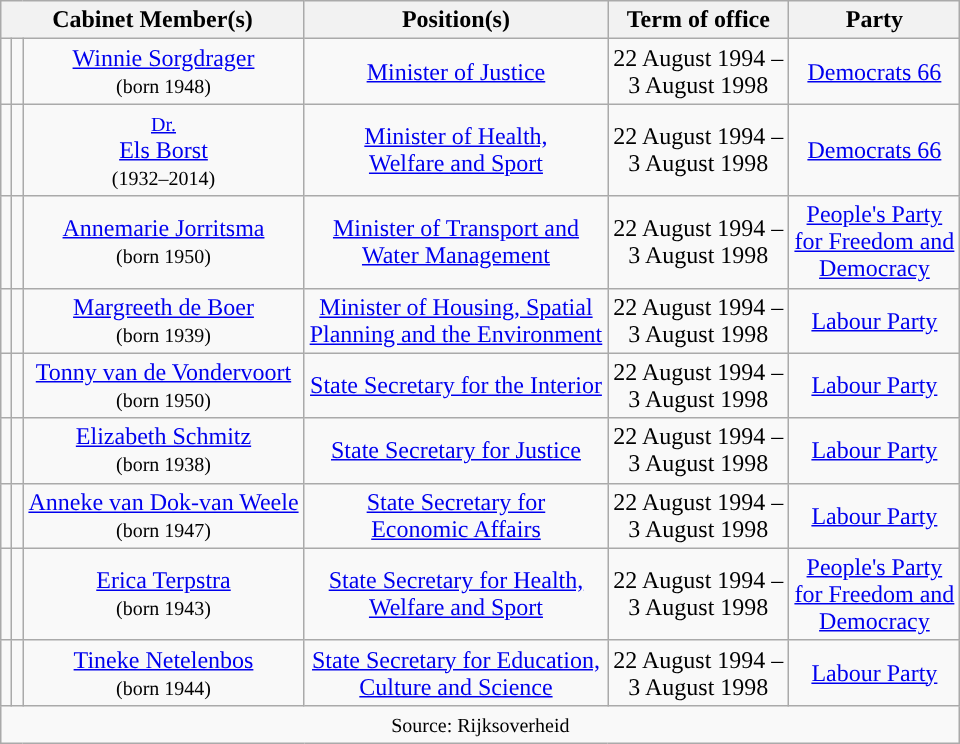<table class="wikitable" style="text-align:center">
<tr>
<th colspan=3>Cabinet Member(s)</th>
<th>Position(s)</th>
<th>Term of office</th>
<th>Party</th>
</tr>
<tr>
<td style="background:"></td>
<td></td>
<td><a href='#'>Winnie Sorgdrager</a> <br> <small>(born 1948)</small></td>
<td><a href='#'>Minister of Justice</a></td>
<td>22 August 1994 – <br> 3 August 1998</td>
<td><a href='#'>Democrats 66</a></td>
</tr>
<tr>
<td style="background:"></td>
<td></td>
<td><small><a href='#'>Dr.</a></small> <br> <a href='#'>Els Borst</a> <br> <small>(1932–2014)</small></td>
<td><a href='#'>Minister of Health, <br> Welfare and Sport</a></td>
<td>22 August 1994 – <br> 3 August 1998</td>
<td><a href='#'>Democrats 66</a></td>
</tr>
<tr>
<td style="background:"></td>
<td></td>
<td><a href='#'>Annemarie Jorritsma</a> <br> <small>(born 1950)</small></td>
<td><a href='#'>Minister of Transport and <br> Water Management</a></td>
<td>22 August 1994 – <br> 3 August 1998</td>
<td><a href='#'>People's Party <br> for Freedom and <br> Democracy</a></td>
</tr>
<tr>
<td style="background:"></td>
<td></td>
<td><a href='#'>Margreeth de Boer</a> <br> <small>(born 1939)</small></td>
<td><a href='#'>Minister of Housing, Spatial <br> Planning and the Environment</a></td>
<td>22 August 1994 – <br> 3 August 1998</td>
<td><a href='#'>Labour Party</a></td>
</tr>
<tr>
<td style="background:"></td>
<td></td>
<td><a href='#'>Tonny van de Vondervoort</a> <br> <small>(born 1950)</small></td>
<td><a href='#'>State Secretary for the Interior</a></td>
<td>22 August 1994 – <br> 3 August 1998</td>
<td><a href='#'>Labour Party</a></td>
</tr>
<tr>
<td style="background:"></td>
<td></td>
<td><a href='#'>Elizabeth Schmitz</a> <br> <small>(born 1938)</small></td>
<td><a href='#'>State Secretary for Justice</a></td>
<td>22 August 1994 – <br> 3 August 1998</td>
<td><a href='#'>Labour Party</a></td>
</tr>
<tr>
<td style="background:"></td>
<td></td>
<td><a href='#'>Anneke van Dok-van Weele</a> <br> <small>(born 1947)</small></td>
<td><a href='#'>State Secretary for <br> Economic Affairs</a></td>
<td>22 August 1994 – <br> 3 August 1998</td>
<td><a href='#'>Labour Party</a></td>
</tr>
<tr>
<td style="background:"></td>
<td></td>
<td><a href='#'>Erica Terpstra</a> <br> <small>(born 1943)</small></td>
<td><a href='#'>State Secretary for Health, <br> Welfare and Sport</a></td>
<td>22 August 1994 – <br> 3 August 1998</td>
<td><a href='#'>People's Party <br> for Freedom and <br> Democracy</a></td>
</tr>
<tr>
<td style="background:"></td>
<td></td>
<td><a href='#'>Tineke Netelenbos</a> <br> <small>(born 1944)</small></td>
<td><a href='#'>State Secretary for Education, <br> Culture and Science</a></td>
<td>22 August 1994 – <br> 3 August 1998</td>
<td><a href='#'>Labour Party</a></td>
</tr>
<tr>
<td colspan=9><small>Source:   Rijksoverheid</small></td>
</tr>
</table>
